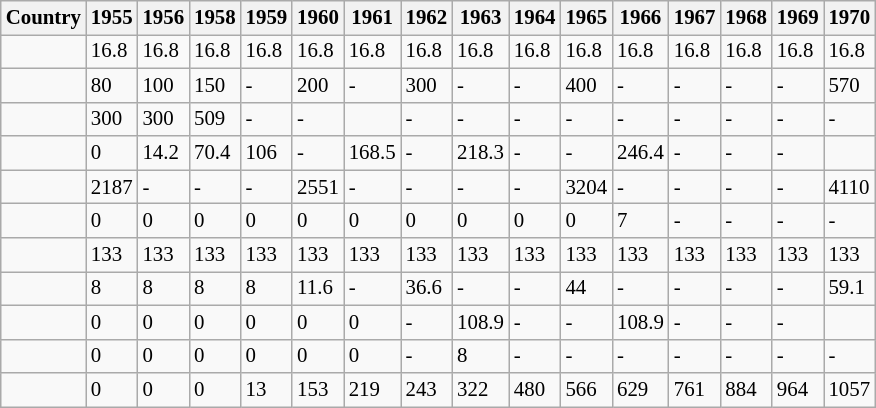<table class="wikitable sortable mw-collapsible" style=" font-size: 87%;">
<tr>
<th>Country</th>
<th>1955</th>
<th>1956</th>
<th>1958</th>
<th>1959</th>
<th>1960</th>
<th>1961</th>
<th>1962</th>
<th>1963</th>
<th>1964</th>
<th>1965</th>
<th>1966</th>
<th>1967</th>
<th>1968</th>
<th>1969</th>
<th>1970</th>
</tr>
<tr>
<td></td>
<td>16.8</td>
<td>16.8</td>
<td>16.8</td>
<td>16.8</td>
<td>16.8</td>
<td>16.8</td>
<td>16.8</td>
<td>16.8</td>
<td>16.8</td>
<td>16.8</td>
<td>16.8</td>
<td>16.8</td>
<td>16.8</td>
<td>16.8</td>
<td>16.8</td>
</tr>
<tr>
<td></td>
<td>80</td>
<td>100</td>
<td>150</td>
<td>-</td>
<td>200</td>
<td>-</td>
<td>300</td>
<td>-</td>
<td>-</td>
<td>400</td>
<td>-</td>
<td>-</td>
<td>-</td>
<td>-</td>
<td>570</td>
</tr>
<tr>
<td></td>
<td>300</td>
<td>300</td>
<td>509</td>
<td>-</td>
<td>-</td>
<td></td>
<td>-</td>
<td>-</td>
<td>-</td>
<td>-</td>
<td>-</td>
<td>-</td>
<td>-</td>
<td>-</td>
<td>-</td>
</tr>
<tr>
<td></td>
<td>0</td>
<td>14.2</td>
<td>70.4</td>
<td>106</td>
<td>-</td>
<td>168.5</td>
<td>-</td>
<td>218.3</td>
<td>-</td>
<td>-</td>
<td>246.4</td>
<td>-</td>
<td>-</td>
<td>-</td>
<td></td>
</tr>
<tr>
<td></td>
<td>2187</td>
<td>-</td>
<td>-</td>
<td>-</td>
<td>2551</td>
<td>-</td>
<td>-</td>
<td>-</td>
<td>-</td>
<td>3204</td>
<td>-</td>
<td>-</td>
<td>-</td>
<td>-</td>
<td>4110</td>
</tr>
<tr>
<td></td>
<td>0</td>
<td>0</td>
<td>0</td>
<td>0</td>
<td>0</td>
<td>0</td>
<td>0</td>
<td>0</td>
<td>0</td>
<td>0</td>
<td>7</td>
<td>-</td>
<td>-</td>
<td>-</td>
<td>-</td>
</tr>
<tr>
<td></td>
<td>133</td>
<td>133</td>
<td>133</td>
<td>133</td>
<td>133</td>
<td>133</td>
<td>133</td>
<td>133</td>
<td>133</td>
<td>133</td>
<td>133</td>
<td>133</td>
<td>133</td>
<td>133</td>
<td>133</td>
</tr>
<tr>
<td></td>
<td>8</td>
<td>8</td>
<td>8</td>
<td>8</td>
<td>11.6</td>
<td>-</td>
<td>36.6</td>
<td>-</td>
<td>-</td>
<td>44</td>
<td>-</td>
<td>-</td>
<td>-</td>
<td>-</td>
<td>59.1</td>
</tr>
<tr>
<td></td>
<td>0</td>
<td>0</td>
<td>0</td>
<td>0</td>
<td>0</td>
<td>0</td>
<td>-</td>
<td>108.9</td>
<td>-</td>
<td>-</td>
<td>108.9</td>
<td>-</td>
<td>-</td>
<td>-</td>
<td></td>
</tr>
<tr>
<td></td>
<td>0</td>
<td>0</td>
<td>0</td>
<td>0</td>
<td>0</td>
<td>0</td>
<td>-</td>
<td>8</td>
<td>-</td>
<td>-</td>
<td>-</td>
<td>-</td>
<td>-</td>
<td>-</td>
<td>-</td>
</tr>
<tr>
<td></td>
<td>0</td>
<td>0</td>
<td>0</td>
<td>13</td>
<td>153</td>
<td>219</td>
<td>243</td>
<td>322</td>
<td>480</td>
<td>566</td>
<td>629</td>
<td>761</td>
<td>884</td>
<td>964</td>
<td>1057</td>
</tr>
</table>
